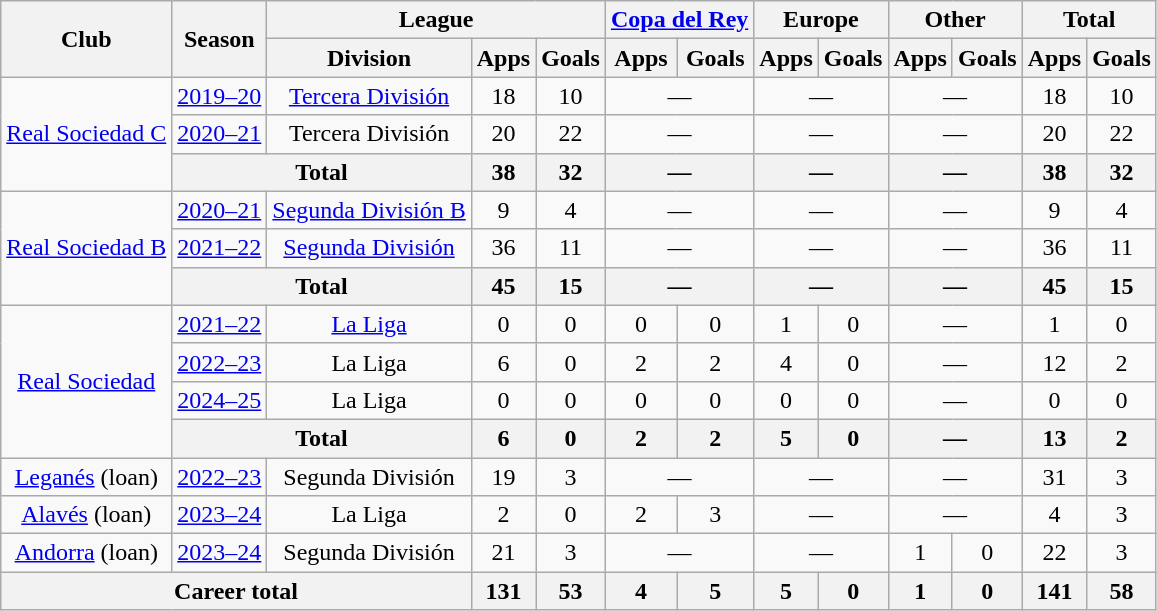<table class="wikitable" style="text-align: center">
<tr>
<th rowspan="2">Club</th>
<th rowspan="2">Season</th>
<th colspan="3">League</th>
<th colspan="2"><a href='#'>Copa del Rey</a></th>
<th colspan="2">Europe</th>
<th colspan="2">Other</th>
<th colspan="2">Total</th>
</tr>
<tr>
<th>Division</th>
<th>Apps</th>
<th>Goals</th>
<th>Apps</th>
<th>Goals</th>
<th>Apps</th>
<th>Goals</th>
<th>Apps</th>
<th>Goals</th>
<th>Apps</th>
<th>Goals</th>
</tr>
<tr>
<td rowspan="3"><a href='#'>Real Sociedad C</a></td>
<td><a href='#'>2019–20</a></td>
<td><a href='#'>Tercera División</a></td>
<td>18</td>
<td>10</td>
<td colspan="2">—</td>
<td colspan="2">—</td>
<td colspan="2">—</td>
<td>18</td>
<td>10</td>
</tr>
<tr>
<td><a href='#'>2020–21</a></td>
<td>Tercera División</td>
<td>20</td>
<td>22</td>
<td colspan="2">—</td>
<td colspan="2">—</td>
<td colspan="2">—</td>
<td>20</td>
<td>22</td>
</tr>
<tr>
<th colspan="2">Total</th>
<th>38</th>
<th>32</th>
<th colspan="2">—</th>
<th colspan="2">—</th>
<th colspan="2">—</th>
<th>38</th>
<th>32</th>
</tr>
<tr>
<td rowspan="3"><a href='#'>Real Sociedad B</a></td>
<td><a href='#'>2020–21</a></td>
<td><a href='#'>Segunda División B</a></td>
<td>9</td>
<td>4</td>
<td colspan="2">—</td>
<td colspan="2">—</td>
<td colspan="2">—</td>
<td>9</td>
<td>4</td>
</tr>
<tr>
<td><a href='#'>2021–22</a></td>
<td><a href='#'>Segunda División</a></td>
<td>36</td>
<td>11</td>
<td colspan="2">—</td>
<td colspan="2">—</td>
<td colspan="2">—</td>
<td>36</td>
<td>11</td>
</tr>
<tr>
<th colspan="2">Total</th>
<th>45</th>
<th>15</th>
<th colspan="2">—</th>
<th colspan="2">—</th>
<th colspan="2">—</th>
<th>45</th>
<th>15</th>
</tr>
<tr>
<td rowspan="4"><a href='#'>Real Sociedad</a></td>
<td><a href='#'>2021–22</a></td>
<td><a href='#'>La Liga</a></td>
<td>0</td>
<td>0</td>
<td>0</td>
<td>0</td>
<td>1</td>
<td>0</td>
<td colspan="2">—</td>
<td>1</td>
<td>0</td>
</tr>
<tr>
<td><a href='#'>2022–23</a></td>
<td>La Liga</td>
<td>6</td>
<td>0</td>
<td>2</td>
<td>2</td>
<td>4</td>
<td>0</td>
<td colspan="2">—</td>
<td>12</td>
<td>2</td>
</tr>
<tr>
<td><a href='#'>2024–25</a></td>
<td>La Liga</td>
<td>0</td>
<td>0</td>
<td>0</td>
<td>0</td>
<td>0</td>
<td>0</td>
<td colspan="2">—</td>
<td>0</td>
<td>0</td>
</tr>
<tr>
<th colspan="2">Total</th>
<th>6</th>
<th>0</th>
<th>2</th>
<th>2</th>
<th>5</th>
<th>0</th>
<th colspan="2">—</th>
<th>13</th>
<th>2</th>
</tr>
<tr>
<td><a href='#'>Leganés</a> (loan)</td>
<td><a href='#'>2022–23</a></td>
<td>Segunda División</td>
<td>19</td>
<td>3</td>
<td colspan="2">—</td>
<td colspan="2">—</td>
<td colspan="2">—</td>
<td>31</td>
<td>3</td>
</tr>
<tr>
<td><a href='#'>Alavés</a> (loan)</td>
<td><a href='#'>2023–24</a></td>
<td>La Liga</td>
<td>2</td>
<td>0</td>
<td>2</td>
<td>3</td>
<td colspan="2">—</td>
<td colspan="2">—</td>
<td>4</td>
<td>3</td>
</tr>
<tr>
<td><a href='#'>Andorra</a> (loan)</td>
<td><a href='#'>2023–24</a></td>
<td>Segunda División</td>
<td>21</td>
<td>3</td>
<td colspan="2">—</td>
<td colspan="2">—</td>
<td>1</td>
<td>0</td>
<td>22</td>
<td>3</td>
</tr>
<tr>
<th colspan="3">Career total</th>
<th>131</th>
<th>53</th>
<th>4</th>
<th>5</th>
<th>5</th>
<th>0</th>
<th>1</th>
<th>0</th>
<th>141</th>
<th>58</th>
</tr>
</table>
